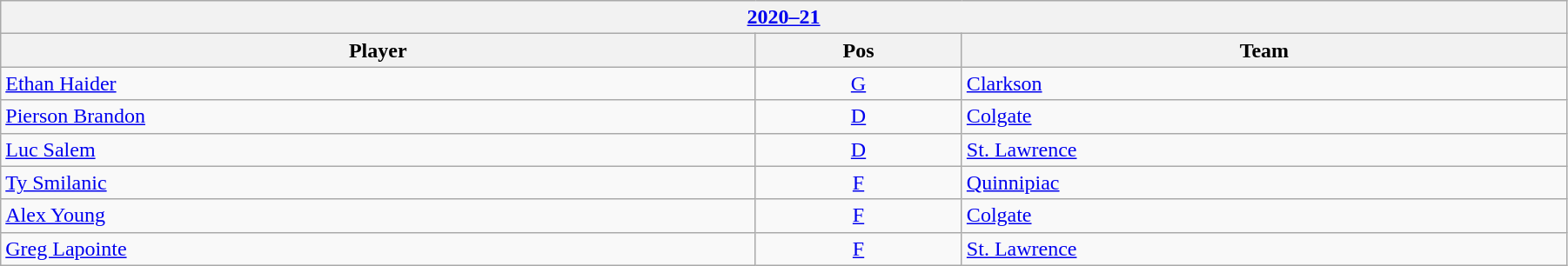<table class="wikitable" width=95%>
<tr>
<th colspan=3><a href='#'>2020–21</a></th>
</tr>
<tr>
<th>Player</th>
<th>Pos</th>
<th>Team</th>
</tr>
<tr>
<td><a href='#'>Ethan Haider</a></td>
<td align=center><a href='#'>G</a></td>
<td><a href='#'>Clarkson</a></td>
</tr>
<tr>
<td><a href='#'>Pierson Brandon</a></td>
<td align=center><a href='#'>D</a></td>
<td><a href='#'>Colgate</a></td>
</tr>
<tr>
<td><a href='#'>Luc Salem</a></td>
<td align=center><a href='#'>D</a></td>
<td><a href='#'>St. Lawrence</a></td>
</tr>
<tr>
<td><a href='#'>Ty Smilanic</a></td>
<td align=center><a href='#'>F</a></td>
<td><a href='#'>Quinnipiac</a></td>
</tr>
<tr>
<td><a href='#'>Alex Young</a></td>
<td align=center><a href='#'>F</a></td>
<td><a href='#'>Colgate</a></td>
</tr>
<tr>
<td><a href='#'>Greg Lapointe</a></td>
<td align=center><a href='#'>F</a></td>
<td><a href='#'>St. Lawrence</a></td>
</tr>
</table>
